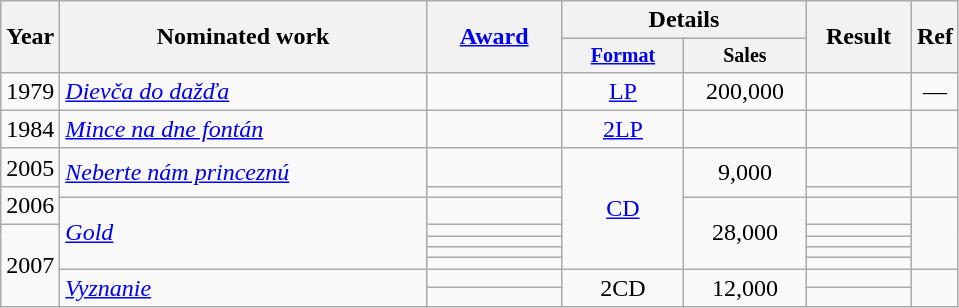<table class="wikitable">
<tr>
<th rowspan=2 style="width:10px;">Year</th>
<th rowspan=2 style="width:237px;">Nominated work</th>
<th rowspan=2 style="width:83px;"><a href='#'>Award</a></th>
<th colspan=2>Details</th>
<th rowspan=2 style="width:63px;">Result</th>
<th rowspan=2>Ref</th>
</tr>
<tr style="font-size:smaller;">
<th style="width:75px;"><a href='#'>Format</a></th>
<th style="width:75px;">Sales</th>
</tr>
<tr>
<td>1979</td>
<td><em><a href='#'>Dievča do dažďa</a></em></td>
<td></td>
<td style="text-align:center;"><a href='#'>LP</a></td>
<td style="text-align:center;">200,000</td>
<td></td>
<td style="text-align:center;">—</td>
</tr>
<tr>
<td>1984</td>
<td><em><a href='#'>Mince na dne fontán</a></em></td>
<td></td>
<td style="text-align:center;"><a href='#'>2LP</a></td>
<td></td>
<td></td>
<td align=center></td>
</tr>
<tr>
<td>2005</td>
<td rowspan=2><em><a href='#'>Neberte nám princeznú</a></em></td>
<td></td>
<td rowspan=7 style="text-align:center;"><a href='#'>CD</a></td>
<td style="text-align:center;" rowspan="2">9,000</td>
<td></td>
<td rowspan=2 style="text-align:center;"></td>
</tr>
<tr>
<td rowspan=2>2006</td>
<td></td>
<td></td>
</tr>
<tr>
<td rowspan=5><em><a href='#'>Gold</a></em></td>
<td></td>
<td style="text-align:center;" rowspan=5>28,000</td>
<td></td>
<td rowspan=5 style="text-align:center;"></td>
</tr>
<tr>
<td rowspan=6>2007</td>
<td></td>
<td></td>
</tr>
<tr>
<td></td>
<td></td>
</tr>
<tr>
<td></td>
<td></td>
</tr>
<tr>
<td></td>
<td></td>
</tr>
<tr>
<td rowspan=2><em><a href='#'>Vyznanie</a></em></td>
<td></td>
<td rowspan=2 style="text-align:center;">2CD</td>
<td style="text-align:center;" rowspan=2>12,000</td>
<td></td>
<td rowspan=2 style="text-align:center;"></td>
</tr>
<tr>
<td></td>
<td></td>
</tr>
</table>
